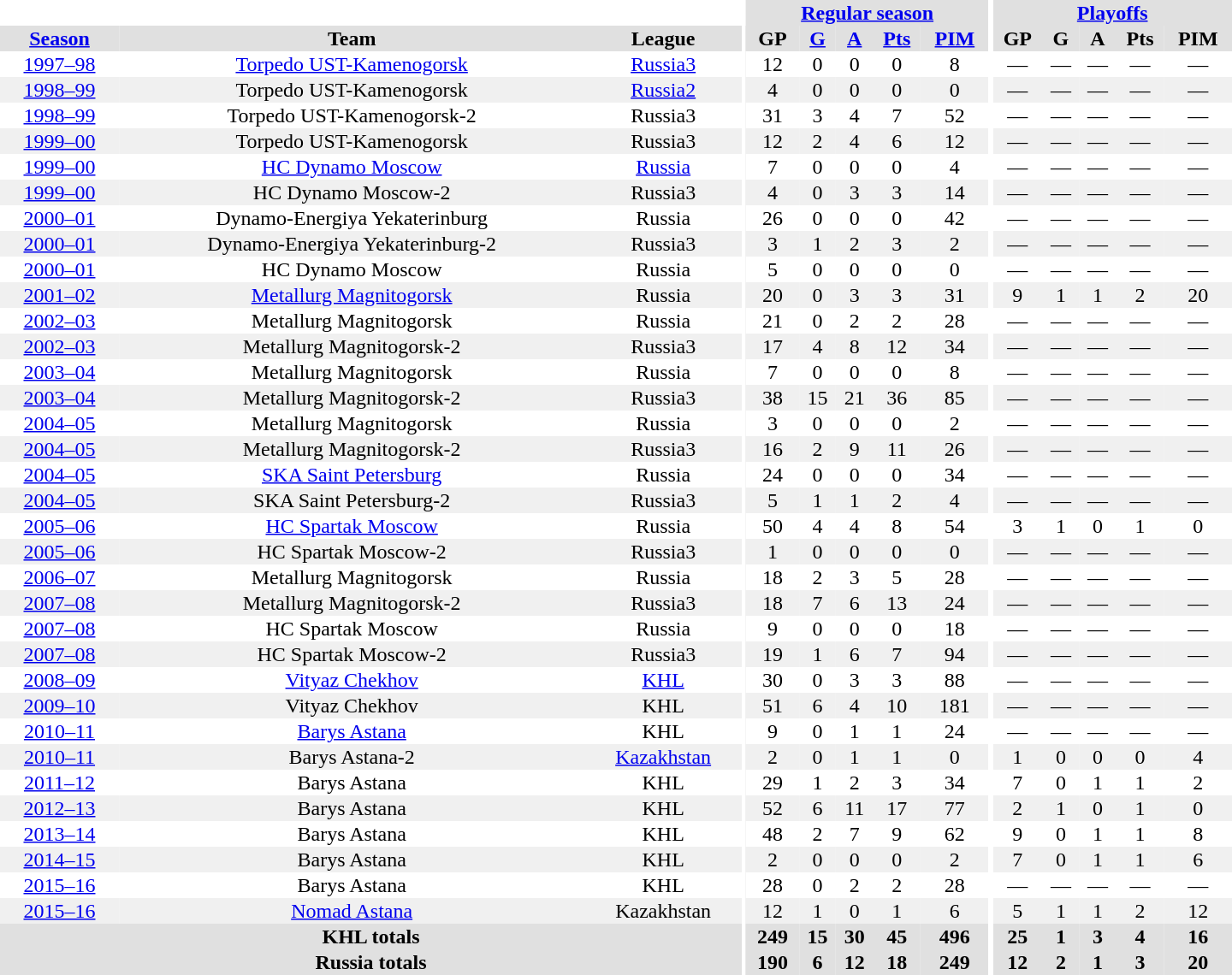<table border="0" cellpadding="1" cellspacing="0" style="text-align:center; width:60em">
<tr bgcolor="#e0e0e0">
<th colspan="3" bgcolor="#ffffff"></th>
<th rowspan="99" bgcolor="#ffffff"></th>
<th colspan="5"><a href='#'>Regular season</a></th>
<th rowspan="99" bgcolor="#ffffff"></th>
<th colspan="5"><a href='#'>Playoffs</a></th>
</tr>
<tr bgcolor="#e0e0e0">
<th><a href='#'>Season</a></th>
<th>Team</th>
<th>League</th>
<th>GP</th>
<th><a href='#'>G</a></th>
<th><a href='#'>A</a></th>
<th><a href='#'>Pts</a></th>
<th><a href='#'>PIM</a></th>
<th>GP</th>
<th>G</th>
<th>A</th>
<th>Pts</th>
<th>PIM</th>
</tr>
<tr>
<td><a href='#'>1997–98</a></td>
<td><a href='#'>Torpedo UST-Kamenogorsk</a></td>
<td><a href='#'>Russia3</a></td>
<td>12</td>
<td>0</td>
<td>0</td>
<td>0</td>
<td>8</td>
<td>—</td>
<td>—</td>
<td>—</td>
<td>—</td>
<td>—</td>
</tr>
<tr bgcolor="#f0f0f0">
<td><a href='#'>1998–99</a></td>
<td>Torpedo UST-Kamenogorsk</td>
<td><a href='#'>Russia2</a></td>
<td>4</td>
<td>0</td>
<td>0</td>
<td>0</td>
<td>0</td>
<td>—</td>
<td>—</td>
<td>—</td>
<td>—</td>
<td>—</td>
</tr>
<tr>
<td><a href='#'>1998–99</a></td>
<td>Torpedo UST-Kamenogorsk-2</td>
<td>Russia3</td>
<td>31</td>
<td>3</td>
<td>4</td>
<td>7</td>
<td>52</td>
<td>—</td>
<td>—</td>
<td>—</td>
<td>—</td>
<td>—</td>
</tr>
<tr bgcolor="#f0f0f0">
<td><a href='#'>1999–00</a></td>
<td>Torpedo UST-Kamenogorsk</td>
<td>Russia3</td>
<td>12</td>
<td>2</td>
<td>4</td>
<td>6</td>
<td>12</td>
<td>—</td>
<td>—</td>
<td>—</td>
<td>—</td>
<td>—</td>
</tr>
<tr>
<td><a href='#'>1999–00</a></td>
<td><a href='#'>HC Dynamo Moscow</a></td>
<td><a href='#'>Russia</a></td>
<td>7</td>
<td>0</td>
<td>0</td>
<td>0</td>
<td>4</td>
<td>—</td>
<td>—</td>
<td>—</td>
<td>—</td>
<td>—</td>
</tr>
<tr bgcolor="#f0f0f0">
<td><a href='#'>1999–00</a></td>
<td>HC Dynamo Moscow-2</td>
<td>Russia3</td>
<td>4</td>
<td>0</td>
<td>3</td>
<td>3</td>
<td>14</td>
<td>—</td>
<td>—</td>
<td>—</td>
<td>—</td>
<td>—</td>
</tr>
<tr>
<td><a href='#'>2000–01</a></td>
<td>Dynamo-Energiya Yekaterinburg</td>
<td>Russia</td>
<td>26</td>
<td>0</td>
<td>0</td>
<td>0</td>
<td>42</td>
<td>—</td>
<td>—</td>
<td>—</td>
<td>—</td>
<td>—</td>
</tr>
<tr bgcolor="#f0f0f0">
<td><a href='#'>2000–01</a></td>
<td>Dynamo-Energiya Yekaterinburg-2</td>
<td>Russia3</td>
<td>3</td>
<td>1</td>
<td>2</td>
<td>3</td>
<td>2</td>
<td>—</td>
<td>—</td>
<td>—</td>
<td>—</td>
<td>—</td>
</tr>
<tr>
<td><a href='#'>2000–01</a></td>
<td>HC Dynamo Moscow</td>
<td>Russia</td>
<td>5</td>
<td>0</td>
<td>0</td>
<td>0</td>
<td>0</td>
<td>—</td>
<td>—</td>
<td>—</td>
<td>—</td>
<td>—</td>
</tr>
<tr bgcolor="#f0f0f0">
<td><a href='#'>2001–02</a></td>
<td><a href='#'>Metallurg Magnitogorsk</a></td>
<td>Russia</td>
<td>20</td>
<td>0</td>
<td>3</td>
<td>3</td>
<td>31</td>
<td>9</td>
<td>1</td>
<td>1</td>
<td>2</td>
<td>20</td>
</tr>
<tr>
<td><a href='#'>2002–03</a></td>
<td>Metallurg Magnitogorsk</td>
<td>Russia</td>
<td>21</td>
<td>0</td>
<td>2</td>
<td>2</td>
<td>28</td>
<td>—</td>
<td>—</td>
<td>—</td>
<td>—</td>
<td>—</td>
</tr>
<tr bgcolor="#f0f0f0">
<td><a href='#'>2002–03</a></td>
<td>Metallurg Magnitogorsk-2</td>
<td>Russia3</td>
<td>17</td>
<td>4</td>
<td>8</td>
<td>12</td>
<td>34</td>
<td>—</td>
<td>—</td>
<td>—</td>
<td>—</td>
<td>—</td>
</tr>
<tr>
<td><a href='#'>2003–04</a></td>
<td>Metallurg Magnitogorsk</td>
<td>Russia</td>
<td>7</td>
<td>0</td>
<td>0</td>
<td>0</td>
<td>8</td>
<td>—</td>
<td>—</td>
<td>—</td>
<td>—</td>
<td>—</td>
</tr>
<tr bgcolor="#f0f0f0">
<td><a href='#'>2003–04</a></td>
<td>Metallurg Magnitogorsk-2</td>
<td>Russia3</td>
<td>38</td>
<td>15</td>
<td>21</td>
<td>36</td>
<td>85</td>
<td>—</td>
<td>—</td>
<td>—</td>
<td>—</td>
<td>—</td>
</tr>
<tr>
<td><a href='#'>2004–05</a></td>
<td>Metallurg Magnitogorsk</td>
<td>Russia</td>
<td>3</td>
<td>0</td>
<td>0</td>
<td>0</td>
<td>2</td>
<td>—</td>
<td>—</td>
<td>—</td>
<td>—</td>
<td>—</td>
</tr>
<tr bgcolor="#f0f0f0">
<td><a href='#'>2004–05</a></td>
<td>Metallurg Magnitogorsk-2</td>
<td>Russia3</td>
<td>16</td>
<td>2</td>
<td>9</td>
<td>11</td>
<td>26</td>
<td>—</td>
<td>—</td>
<td>—</td>
<td>—</td>
<td>—</td>
</tr>
<tr>
<td><a href='#'>2004–05</a></td>
<td><a href='#'>SKA Saint Petersburg</a></td>
<td>Russia</td>
<td>24</td>
<td>0</td>
<td>0</td>
<td>0</td>
<td>34</td>
<td>—</td>
<td>—</td>
<td>—</td>
<td>—</td>
<td>—</td>
</tr>
<tr bgcolor="#f0f0f0">
<td><a href='#'>2004–05</a></td>
<td>SKA Saint Petersburg-2</td>
<td>Russia3</td>
<td>5</td>
<td>1</td>
<td>1</td>
<td>2</td>
<td>4</td>
<td>—</td>
<td>—</td>
<td>—</td>
<td>—</td>
<td>—</td>
</tr>
<tr>
<td><a href='#'>2005–06</a></td>
<td><a href='#'>HC Spartak Moscow</a></td>
<td>Russia</td>
<td>50</td>
<td>4</td>
<td>4</td>
<td>8</td>
<td>54</td>
<td>3</td>
<td>1</td>
<td>0</td>
<td>1</td>
<td>0</td>
</tr>
<tr bgcolor="#f0f0f0">
<td><a href='#'>2005–06</a></td>
<td>HC Spartak Moscow-2</td>
<td>Russia3</td>
<td>1</td>
<td>0</td>
<td>0</td>
<td>0</td>
<td>0</td>
<td>—</td>
<td>—</td>
<td>—</td>
<td>—</td>
<td>—</td>
</tr>
<tr>
<td><a href='#'>2006–07</a></td>
<td>Metallurg Magnitogorsk</td>
<td>Russia</td>
<td>18</td>
<td>2</td>
<td>3</td>
<td>5</td>
<td>28</td>
<td>—</td>
<td>—</td>
<td>—</td>
<td>—</td>
<td>—</td>
</tr>
<tr bgcolor="#f0f0f0">
<td><a href='#'>2007–08</a></td>
<td>Metallurg Magnitogorsk-2</td>
<td>Russia3</td>
<td>18</td>
<td>7</td>
<td>6</td>
<td>13</td>
<td>24</td>
<td>—</td>
<td>—</td>
<td>—</td>
<td>—</td>
<td>—</td>
</tr>
<tr>
<td><a href='#'>2007–08</a></td>
<td>HC Spartak Moscow</td>
<td>Russia</td>
<td>9</td>
<td>0</td>
<td>0</td>
<td>0</td>
<td>18</td>
<td>—</td>
<td>—</td>
<td>—</td>
<td>—</td>
<td>—</td>
</tr>
<tr bgcolor="#f0f0f0">
<td><a href='#'>2007–08</a></td>
<td>HC Spartak Moscow-2</td>
<td>Russia3</td>
<td>19</td>
<td>1</td>
<td>6</td>
<td>7</td>
<td>94</td>
<td>—</td>
<td>—</td>
<td>—</td>
<td>—</td>
<td>—</td>
</tr>
<tr>
<td><a href='#'>2008–09</a></td>
<td><a href='#'>Vityaz Chekhov</a></td>
<td><a href='#'>KHL</a></td>
<td>30</td>
<td>0</td>
<td>3</td>
<td>3</td>
<td>88</td>
<td>—</td>
<td>—</td>
<td>—</td>
<td>—</td>
<td>—</td>
</tr>
<tr bgcolor="#f0f0f0">
<td><a href='#'>2009–10</a></td>
<td>Vityaz Chekhov</td>
<td>KHL</td>
<td>51</td>
<td>6</td>
<td>4</td>
<td>10</td>
<td>181</td>
<td>—</td>
<td>—</td>
<td>—</td>
<td>—</td>
<td>—</td>
</tr>
<tr>
<td><a href='#'>2010–11</a></td>
<td><a href='#'>Barys Astana</a></td>
<td>KHL</td>
<td>9</td>
<td>0</td>
<td>1</td>
<td>1</td>
<td>24</td>
<td>—</td>
<td>—</td>
<td>—</td>
<td>—</td>
<td>—</td>
</tr>
<tr bgcolor="#f0f0f0">
<td><a href='#'>2010–11</a></td>
<td>Barys Astana-2</td>
<td><a href='#'>Kazakhstan</a></td>
<td>2</td>
<td>0</td>
<td>1</td>
<td>1</td>
<td>0</td>
<td>1</td>
<td>0</td>
<td>0</td>
<td>0</td>
<td>4</td>
</tr>
<tr>
<td><a href='#'>2011–12</a></td>
<td>Barys Astana</td>
<td>KHL</td>
<td>29</td>
<td>1</td>
<td>2</td>
<td>3</td>
<td>34</td>
<td>7</td>
<td>0</td>
<td>1</td>
<td>1</td>
<td>2</td>
</tr>
<tr bgcolor="#f0f0f0">
<td><a href='#'>2012–13</a></td>
<td>Barys Astana</td>
<td>KHL</td>
<td>52</td>
<td>6</td>
<td>11</td>
<td>17</td>
<td>77</td>
<td>2</td>
<td>1</td>
<td>0</td>
<td>1</td>
<td>0</td>
</tr>
<tr>
<td><a href='#'>2013–14</a></td>
<td>Barys Astana</td>
<td>KHL</td>
<td>48</td>
<td>2</td>
<td>7</td>
<td>9</td>
<td>62</td>
<td>9</td>
<td>0</td>
<td>1</td>
<td>1</td>
<td>8</td>
</tr>
<tr bgcolor="#f0f0f0">
<td><a href='#'>2014–15</a></td>
<td>Barys Astana</td>
<td>KHL</td>
<td>2</td>
<td>0</td>
<td>0</td>
<td>0</td>
<td>2</td>
<td>7</td>
<td>0</td>
<td>1</td>
<td>1</td>
<td>6</td>
</tr>
<tr>
<td><a href='#'>2015–16</a></td>
<td>Barys Astana</td>
<td>KHL</td>
<td>28</td>
<td>0</td>
<td>2</td>
<td>2</td>
<td>28</td>
<td>—</td>
<td>—</td>
<td>—</td>
<td>—</td>
<td>—</td>
</tr>
<tr bgcolor="#f0f0f0">
<td><a href='#'>2015–16</a></td>
<td><a href='#'>Nomad Astana</a></td>
<td>Kazakhstan</td>
<td>12</td>
<td>1</td>
<td>0</td>
<td>1</td>
<td>6</td>
<td>5</td>
<td>1</td>
<td>1</td>
<td>2</td>
<td>12</td>
</tr>
<tr>
</tr>
<tr ALIGN="center" bgcolor="#e0e0e0">
<th colspan="3">KHL totals</th>
<th ALIGN="center">249</th>
<th ALIGN="center">15</th>
<th ALIGN="center">30</th>
<th ALIGN="center">45</th>
<th ALIGN="center">496</th>
<th ALIGN="center">25</th>
<th ALIGN="center">1</th>
<th ALIGN="center">3</th>
<th ALIGN="center">4</th>
<th ALIGN="center">16</th>
</tr>
<tr>
</tr>
<tr ALIGN="center" bgcolor="#e0e0e0">
<th colspan="3">Russia totals</th>
<th ALIGN="center">190</th>
<th ALIGN="center">6</th>
<th ALIGN="center">12</th>
<th ALIGN="center">18</th>
<th ALIGN="center">249</th>
<th ALIGN="center">12</th>
<th ALIGN="center">2</th>
<th ALIGN="center">1</th>
<th ALIGN="center">3</th>
<th ALIGN="center">20</th>
</tr>
</table>
